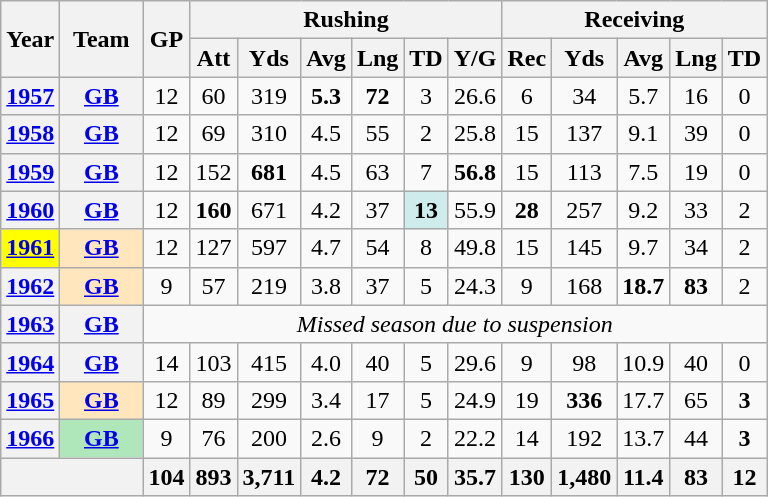<table class="wikitable" style="text-align:center;">
<tr>
<th rowspan="2">Year</th>
<th rowspan="2">Team</th>
<th rowspan="2">GP</th>
<th colspan="6">Rushing</th>
<th colspan="5">Receiving</th>
</tr>
<tr>
<th>Att</th>
<th>Yds</th>
<th>Avg</th>
<th>Lng</th>
<th>TD</th>
<th>Y/G</th>
<th>Rec</th>
<th>Yds</th>
<th>Avg</th>
<th>Lng</th>
<th>TD</th>
</tr>
<tr>
<th><a href='#'>1957</a></th>
<th><a href='#'>GB</a></th>
<td>12</td>
<td>60</td>
<td>319</td>
<td><strong>5.3</strong></td>
<td><strong>72</strong></td>
<td>3</td>
<td>26.6</td>
<td>6</td>
<td>34</td>
<td>5.7</td>
<td>16</td>
<td>0</td>
</tr>
<tr>
<th><a href='#'>1958</a></th>
<th><a href='#'>GB</a></th>
<td>12</td>
<td>69</td>
<td>310</td>
<td>4.5</td>
<td>55</td>
<td>2</td>
<td>25.8</td>
<td>15</td>
<td>137</td>
<td>9.1</td>
<td>39</td>
<td>0</td>
</tr>
<tr>
<th><a href='#'>1959</a></th>
<th><a href='#'>GB</a></th>
<td>12</td>
<td>152</td>
<td><strong>681</strong></td>
<td>4.5</td>
<td>63</td>
<td>7</td>
<td><strong>56.8</strong></td>
<td>15</td>
<td>113</td>
<td>7.5</td>
<td>19</td>
<td>0</td>
</tr>
<tr>
<th><a href='#'>1960</a></th>
<th><a href='#'>GB</a></th>
<td>12</td>
<td><strong>160</strong></td>
<td>671</td>
<td>4.2</td>
<td>37</td>
<td style="background:#cfecec;"><strong>13</strong></td>
<td>55.9</td>
<td><strong>28</strong></td>
<td>257</td>
<td>9.2</td>
<td>33</td>
<td>2</td>
</tr>
<tr>
<th style="background:#ffff00;"><a href='#'>1961</a></th>
<th style="background:#ffe6bd; width:3em;"><a href='#'>GB</a></th>
<td>12</td>
<td>127</td>
<td>597</td>
<td>4.7</td>
<td>54</td>
<td>8</td>
<td>49.8</td>
<td>15</td>
<td>145</td>
<td>9.7</td>
<td>34</td>
<td>2</td>
</tr>
<tr>
<th><a href='#'>1962</a></th>
<th style="background:#ffe6bd; width:3em;"><a href='#'>GB</a></th>
<td>9</td>
<td>57</td>
<td>219</td>
<td>3.8</td>
<td>37</td>
<td>5</td>
<td>24.3</td>
<td>9</td>
<td>168</td>
<td><strong>18.7</strong></td>
<td><strong>83</strong></td>
<td>2</td>
</tr>
<tr>
<th><a href='#'>1963</a></th>
<th><a href='#'>GB</a></th>
<td colspan="12"><em>Missed season due to suspension</em></td>
</tr>
<tr>
<th><a href='#'>1964</a></th>
<th><a href='#'>GB</a></th>
<td>14</td>
<td>103</td>
<td>415</td>
<td>4.0</td>
<td>40</td>
<td>5</td>
<td>29.6</td>
<td>9</td>
<td>98</td>
<td>10.9</td>
<td>40</td>
<td>0</td>
</tr>
<tr>
<th><a href='#'>1965</a></th>
<th style="background:#ffe6bd; width:3em;"><a href='#'>GB</a></th>
<td>12</td>
<td>89</td>
<td>299</td>
<td>3.4</td>
<td>17</td>
<td>5</td>
<td>24.9</td>
<td>19</td>
<td><strong>336</strong></td>
<td>17.7</td>
<td>65</td>
<td><strong>3</strong></td>
</tr>
<tr>
<th><a href='#'>1966</a></th>
<th style="background:#afe6ba; width:3em;"><a href='#'>GB</a></th>
<td>9</td>
<td>76</td>
<td>200</td>
<td>2.6</td>
<td>9</td>
<td>2</td>
<td>22.2</td>
<td>14</td>
<td>192</td>
<td>13.7</td>
<td>44</td>
<td><strong>3</strong></td>
</tr>
<tr>
<th colspan="2"></th>
<th>104</th>
<th>893</th>
<th>3,711</th>
<th>4.2</th>
<th>72</th>
<th>50</th>
<th>35.7</th>
<th>130</th>
<th>1,480</th>
<th>11.4</th>
<th>83</th>
<th>12</th>
</tr>
</table>
